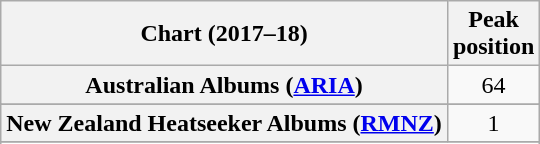<table class="wikitable sortable plainrowheaders" style="text-align:center">
<tr>
<th scope="col">Chart (2017–18)</th>
<th scope="col">Peak<br> position</th>
</tr>
<tr>
<th scope="row">Australian Albums (<a href='#'>ARIA</a>)</th>
<td>64</td>
</tr>
<tr>
</tr>
<tr>
</tr>
<tr>
</tr>
<tr>
</tr>
<tr>
<th scope="row">New Zealand Heatseeker Albums (<a href='#'>RMNZ</a>)</th>
<td>1</td>
</tr>
<tr>
</tr>
<tr>
</tr>
<tr>
</tr>
<tr>
</tr>
<tr>
</tr>
<tr>
</tr>
</table>
